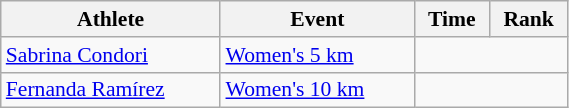<table class="wikitable" style="text-align:center; font-size:90%; width:30%;">
<tr>
<th>Athlete</th>
<th>Event</th>
<th>Time</th>
<th>Rank</th>
</tr>
<tr>
<td align=left><a href='#'>Sabrina Condori</a></td>
<td align=left><a href='#'>Women's 5 km</a></td>
<td colspan=2></td>
</tr>
<tr>
<td align=left><a href='#'>Fernanda Ramírez</a></td>
<td align=left><a href='#'>Women's 10 km</a></td>
<td colspan=2></td>
</tr>
</table>
